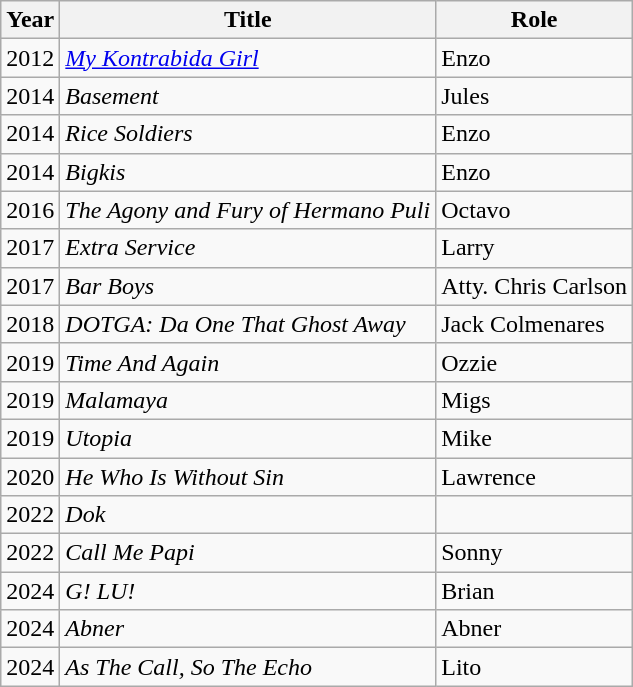<table class="wikitable sortable">
<tr>
<th>Year</th>
<th>Title</th>
<th>Role</th>
</tr>
<tr>
<td>2012</td>
<td><em><a href='#'>My Kontrabida Girl</a></em></td>
<td>Enzo</td>
</tr>
<tr>
<td>2014</td>
<td><em>Basement</em></td>
<td>Jules</td>
</tr>
<tr>
<td>2014</td>
<td><em>Rice Soldiers</em></td>
<td>Enzo</td>
</tr>
<tr>
<td>2014</td>
<td><em>Bigkis</em></td>
<td>Enzo</td>
</tr>
<tr>
<td>2016</td>
<td><em>The Agony and Fury of Hermano Puli</em></td>
<td>Octavo</td>
</tr>
<tr>
<td>2017</td>
<td><em>Extra Service</em></td>
<td>Larry</td>
</tr>
<tr>
<td>2017</td>
<td><em>Bar Boys</em></td>
<td>Atty. Chris Carlson</td>
</tr>
<tr>
<td>2018</td>
<td><em>DOTGA: Da One That Ghost Away</em></td>
<td>Jack Colmenares</td>
</tr>
<tr>
<td>2019</td>
<td><em>Time And Again</em></td>
<td>Ozzie</td>
</tr>
<tr>
<td>2019</td>
<td><em>Malamaya</em></td>
<td>Migs</td>
</tr>
<tr>
<td>2019</td>
<td><em>Utopia</em></td>
<td>Mike</td>
</tr>
<tr>
<td>2020</td>
<td><em>He Who Is Without Sin</em></td>
<td>Lawrence</td>
</tr>
<tr>
<td>2022</td>
<td><em>Dok</em></td>
<td></td>
</tr>
<tr>
<td>2022</td>
<td><em>Call Me Papi</em></td>
<td>Sonny</td>
</tr>
<tr>
<td>2024</td>
<td><em>G! LU!</em></td>
<td>Brian</td>
</tr>
<tr>
<td>2024</td>
<td><em>Abner</em></td>
<td>Abner</td>
</tr>
<tr>
<td>2024</td>
<td><em>As The Call, So The Echo</em></td>
<td>Lito</td>
</tr>
</table>
